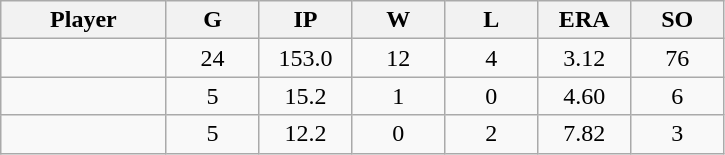<table class="wikitable sortable">
<tr>
<th bgcolor="#DDDDFF" width="16%">Player</th>
<th bgcolor="#DDDDFF" width="9%">G</th>
<th bgcolor="#DDDDFF" width="9%">IP</th>
<th bgcolor="#DDDDFF" width="9%">W</th>
<th bgcolor="#DDDDFF" width="9%">L</th>
<th bgcolor="#DDDDFF" width="9%">ERA</th>
<th bgcolor="#DDDDFF" width="9%">SO</th>
</tr>
<tr align="center">
<td></td>
<td>24</td>
<td>153.0</td>
<td>12</td>
<td>4</td>
<td>3.12</td>
<td>76</td>
</tr>
<tr align="center">
<td></td>
<td>5</td>
<td>15.2</td>
<td>1</td>
<td>0</td>
<td>4.60</td>
<td>6</td>
</tr>
<tr align="center">
<td></td>
<td>5</td>
<td>12.2</td>
<td>0</td>
<td>2</td>
<td>7.82</td>
<td>3</td>
</tr>
</table>
